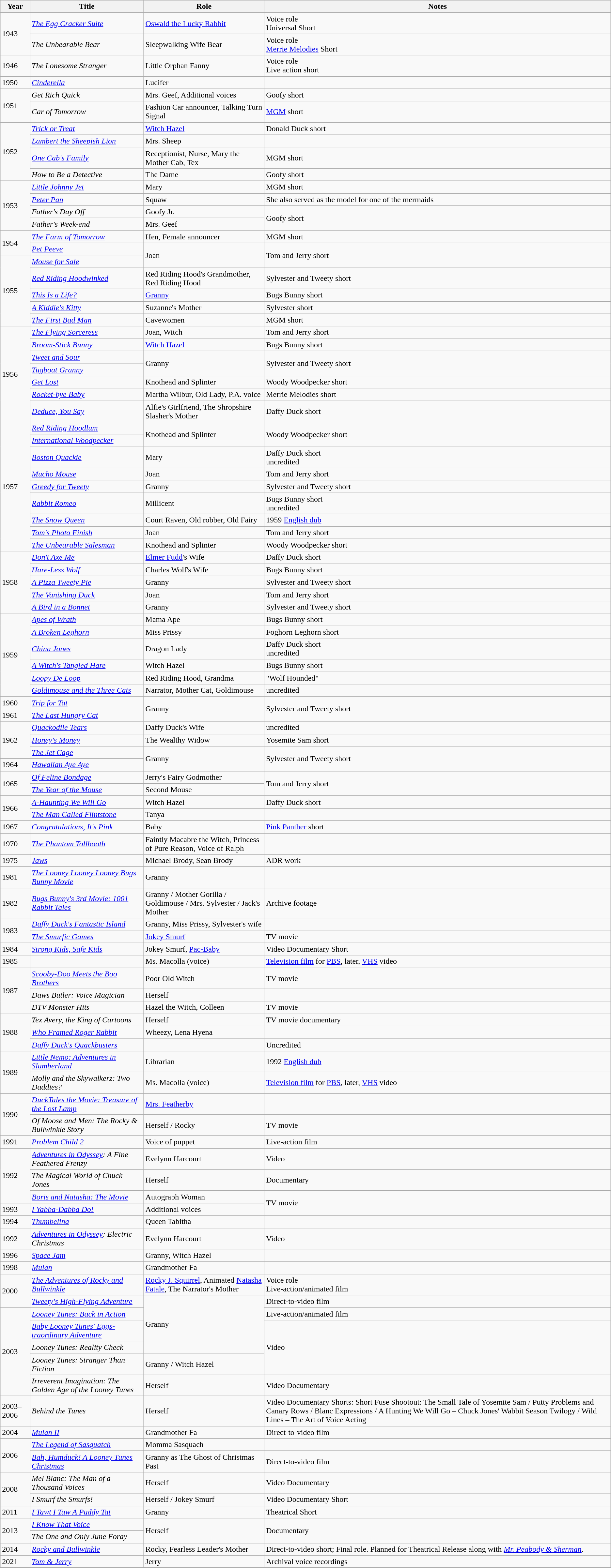<table class="wikitable">
<tr>
<th>Year</th>
<th>Title</th>
<th>Role</th>
<th>Notes</th>
</tr>
<tr>
<td rowspan="2">1943</td>
<td><em><a href='#'>The Egg Cracker Suite</a></em></td>
<td><a href='#'>Oswald the Lucky Rabbit</a></td>
<td>Voice role<br>Universal Short</td>
</tr>
<tr>
<td><em>The Unbearable Bear</em></td>
<td>Sleepwalking Wife Bear</td>
<td>Voice role<br><a href='#'>Merrie Melodies</a> Short</td>
</tr>
<tr>
<td>1946</td>
<td><em>The Lonesome Stranger</em></td>
<td>Little Orphan Fanny</td>
<td>Voice role<br>Live action short</td>
</tr>
<tr>
<td>1950</td>
<td><em><a href='#'>Cinderella</a></em></td>
<td>Lucifer</td>
<td></td>
</tr>
<tr>
<td rowspan="2">1951</td>
<td><em>Get Rich Quick</em></td>
<td>Mrs. Geef, Additional voices</td>
<td>Goofy short</td>
</tr>
<tr>
<td><em>Car of Tomorrow</em></td>
<td>Fashion Car announcer, Talking Turn Signal</td>
<td><a href='#'>MGM</a> short</td>
</tr>
<tr>
<td rowspan="4">1952</td>
<td><em><a href='#'>Trick or Treat</a></em></td>
<td><a href='#'>Witch Hazel</a></td>
<td>Donald Duck short</td>
</tr>
<tr>
<td><em><a href='#'>Lambert the Sheepish Lion</a></em></td>
<td>Mrs. Sheep</td>
<td></td>
</tr>
<tr>
<td><em><a href='#'>One Cab's Family</a></em></td>
<td>Receptionist, Nurse, Mary the Mother Cab, Tex</td>
<td>MGM short</td>
</tr>
<tr>
<td><em>How to Be a Detective</em></td>
<td>The Dame</td>
<td>Goofy short</td>
</tr>
<tr>
<td rowspan="4">1953</td>
<td><em><a href='#'>Little Johnny Jet</a></em></td>
<td>Mary</td>
<td>MGM short</td>
</tr>
<tr>
<td><em><a href='#'>Peter Pan</a></em></td>
<td>Squaw</td>
<td>She also served as the model for one of the mermaids</td>
</tr>
<tr>
<td><em>Father's Day Off</em></td>
<td>Goofy Jr.</td>
<td rowspan="2">Goofy short</td>
</tr>
<tr>
<td><em>Father's Week-end</em></td>
<td>Mrs. Geef</td>
</tr>
<tr>
<td rowspan="2">1954</td>
<td><em><a href='#'>The Farm of Tomorrow</a></em></td>
<td>Hen, Female announcer</td>
<td>MGM short</td>
</tr>
<tr>
<td><em><a href='#'>Pet Peeve</a></em></td>
<td rowspan="2">Joan</td>
<td rowspan="2">Tom and Jerry short<br></td>
</tr>
<tr>
<td rowspan="5">1955</td>
<td><em><a href='#'>Mouse for Sale</a></em></td>
</tr>
<tr>
<td><em><a href='#'>Red Riding Hoodwinked</a></em></td>
<td>Red Riding Hood's Grandmother, Red Riding Hood</td>
<td>Sylvester and Tweety short</td>
</tr>
<tr>
<td><em><a href='#'>This Is a Life?</a></em></td>
<td><a href='#'>Granny</a></td>
<td>Bugs Bunny short</td>
</tr>
<tr>
<td><em><a href='#'>A Kiddie's Kitty</a></em></td>
<td>Suzanne's Mother</td>
<td>Sylvester short</td>
</tr>
<tr>
<td><em><a href='#'>The First Bad Man</a></em></td>
<td>Cavewomen</td>
<td>MGM short</td>
</tr>
<tr>
<td rowspan="7">1956</td>
<td><em><a href='#'>The Flying Sorceress</a></em></td>
<td>Joan, Witch</td>
<td>Tom and Jerry short</td>
</tr>
<tr>
<td><em><a href='#'>Broom-Stick Bunny</a></em></td>
<td><a href='#'>Witch Hazel</a></td>
<td>Bugs Bunny short</td>
</tr>
<tr>
<td><em><a href='#'>Tweet and Sour</a></em></td>
<td rowspan="2">Granny</td>
<td rowspan="2">Sylvester and Tweety short</td>
</tr>
<tr>
<td><em><a href='#'>Tugboat Granny</a></em></td>
</tr>
<tr>
<td><em><a href='#'>Get Lost</a></em></td>
<td>Knothead and Splinter</td>
<td>Woody Woodpecker short</td>
</tr>
<tr>
<td><em><a href='#'>Rocket-bye Baby</a></em></td>
<td>Martha Wilbur, Old Lady, P.A. voice</td>
<td>Merrie Melodies short</td>
</tr>
<tr>
<td><em><a href='#'>Deduce, You Say</a></em></td>
<td>Alfie's Girlfriend, The Shropshire Slasher's Mother</td>
<td>Daffy Duck short</td>
</tr>
<tr>
<td rowspan="9">1957</td>
<td><em><a href='#'>Red Riding Hoodlum</a></em></td>
<td rowspan="2">Knothead and Splinter</td>
<td rowspan="2">Woody Woodpecker short</td>
</tr>
<tr>
<td><em><a href='#'>International Woodpecker</a></em></td>
</tr>
<tr>
<td><em><a href='#'>Boston Quackie</a></em></td>
<td>Mary</td>
<td>Daffy Duck short<br>uncredited</td>
</tr>
<tr>
<td><em><a href='#'>Mucho Mouse</a></em></td>
<td>Joan</td>
<td>Tom and Jerry short</td>
</tr>
<tr>
<td><em><a href='#'>Greedy for Tweety</a></em></td>
<td>Granny</td>
<td>Sylvester and Tweety short</td>
</tr>
<tr>
<td><em><a href='#'>Rabbit Romeo</a></em></td>
<td>Millicent</td>
<td>Bugs Bunny short<br>uncredited</td>
</tr>
<tr>
<td><em><a href='#'>The Snow Queen</a></em></td>
<td>Court Raven, Old robber, Old Fairy</td>
<td>1959 <a href='#'>English dub</a></td>
</tr>
<tr>
<td><em><a href='#'>Tom's Photo Finish</a></em></td>
<td>Joan</td>
<td>Tom and Jerry short</td>
</tr>
<tr>
<td><em><a href='#'>The Unbearable Salesman</a></em></td>
<td>Knothead and Splinter</td>
<td>Woody Woodpecker short</td>
</tr>
<tr>
<td rowspan="5">1958</td>
<td><em><a href='#'>Don't Axe Me</a></em></td>
<td><a href='#'>Elmer Fudd</a>'s Wife</td>
<td>Daffy Duck short</td>
</tr>
<tr>
<td><em><a href='#'>Hare-Less Wolf</a></em></td>
<td>Charles Wolf's Wife</td>
<td>Bugs Bunny short</td>
</tr>
<tr>
<td><em><a href='#'>A Pizza Tweety Pie</a></em></td>
<td>Granny</td>
<td>Sylvester and Tweety short</td>
</tr>
<tr>
<td><em><a href='#'>The Vanishing Duck</a></em></td>
<td>Joan</td>
<td>Tom and Jerry short</td>
</tr>
<tr>
<td><em><a href='#'>A Bird in a Bonnet</a></em></td>
<td>Granny</td>
<td>Sylvester and Tweety short</td>
</tr>
<tr>
<td rowspan="6">1959</td>
<td><em><a href='#'>Apes of Wrath</a></em></td>
<td>Mama Ape</td>
<td>Bugs Bunny short</td>
</tr>
<tr>
<td><em><a href='#'>A Broken Leghorn</a></em></td>
<td>Miss Prissy</td>
<td>Foghorn Leghorn short</td>
</tr>
<tr>
<td><em><a href='#'>China Jones</a></em></td>
<td>Dragon Lady</td>
<td>Daffy Duck short<br>uncredited</td>
</tr>
<tr>
<td><em><a href='#'>A Witch's Tangled Hare</a></em></td>
<td>Witch Hazel</td>
<td>Bugs Bunny short</td>
</tr>
<tr>
<td><em><a href='#'>Loopy De Loop</a></em></td>
<td>Red Riding Hood, Grandma</td>
<td>"Wolf Hounded"</td>
</tr>
<tr>
<td><em><a href='#'>Goldimouse and the Three Cats</a></em></td>
<td>Narrator, Mother Cat, Goldimouse</td>
<td>uncredited</td>
</tr>
<tr>
<td>1960</td>
<td><em><a href='#'>Trip for Tat</a></em></td>
<td rowspan="2">Granny</td>
<td rowspan="2">Sylvester and Tweety short</td>
</tr>
<tr>
<td>1961</td>
<td><em><a href='#'>The Last Hungry Cat</a></em></td>
</tr>
<tr>
<td rowspan="3">1962</td>
<td><em><a href='#'>Quackodile Tears</a></em></td>
<td>Daffy Duck's Wife</td>
<td>uncredited</td>
</tr>
<tr>
<td><em><a href='#'>Honey's Money</a></em></td>
<td>The Wealthy Widow</td>
<td>Yosemite Sam short</td>
</tr>
<tr>
<td><em><a href='#'>The Jet Cage</a></em></td>
<td rowspan="2">Granny</td>
<td rowspan="2">Sylvester and Tweety short</td>
</tr>
<tr>
<td>1964</td>
<td><em><a href='#'>Hawaiian Aye Aye</a></em></td>
</tr>
<tr>
<td rowspan="2">1965</td>
<td><em><a href='#'>Of Feline Bondage</a></em></td>
<td>Jerry's Fairy Godmother</td>
<td rowspan="2">Tom and Jerry short</td>
</tr>
<tr>
<td><em><a href='#'>The Year of the Mouse</a></em></td>
<td>Second Mouse</td>
</tr>
<tr>
<td rowspan="2">1966</td>
<td><em><a href='#'>A-Haunting We Will Go</a></em></td>
<td>Witch Hazel</td>
<td>Daffy Duck short</td>
</tr>
<tr>
<td><em><a href='#'>The Man Called Flintstone</a></em></td>
<td>Tanya</td>
<td></td>
</tr>
<tr>
<td>1967</td>
<td><em><a href='#'>Congratulations, It's Pink</a></em></td>
<td>Baby</td>
<td><a href='#'>Pink Panther</a> short</td>
</tr>
<tr>
<td>1970</td>
<td><em><a href='#'>The Phantom Tollbooth</a></em></td>
<td>Faintly Macabre the Witch, Princess of Pure Reason, Voice of Ralph</td>
<td></td>
</tr>
<tr>
<td>1975</td>
<td><em><a href='#'>Jaws</a></em></td>
<td>Michael Brody, Sean Brody</td>
<td>ADR work</td>
</tr>
<tr>
<td>1981</td>
<td><em><a href='#'>The Looney Looney Looney Bugs Bunny Movie</a></em></td>
<td>Granny</td>
<td></td>
</tr>
<tr>
<td>1982</td>
<td><em><a href='#'>Bugs Bunny's 3rd Movie: 1001 Rabbit Tales</a></em></td>
<td>Granny / Mother Gorilla / Goldimouse / Mrs. Sylvester / Jack's Mother</td>
<td>Archive footage</td>
</tr>
<tr>
<td rowspan="2">1983</td>
<td><em><a href='#'>Daffy Duck's Fantastic Island</a></em></td>
<td>Granny, Miss Prissy, Sylvester's wife</td>
<td></td>
</tr>
<tr>
<td><em><a href='#'>The Smurfic Games</a></em></td>
<td><a href='#'>Jokey Smurf</a></td>
<td>TV movie</td>
</tr>
<tr>
<td>1984</td>
<td><em><a href='#'>Strong Kids, Safe Kids</a></em></td>
<td>Jokey Smurf, <a href='#'>Pac-Baby</a></td>
<td>Video Documentary Short</td>
</tr>
<tr>
<td>1985</td>
<td><em></em></td>
<td>Ms. Macolla (voice)</td>
<td><a href='#'>Television film</a> for <a href='#'>PBS</a>, later, <a href='#'>VHS</a> video</td>
</tr>
<tr>
<td rowspan="3">1987</td>
<td><em><a href='#'>Scooby-Doo Meets the Boo Brothers</a></em></td>
<td>Poor Old Witch</td>
<td>TV movie</td>
</tr>
<tr>
<td><em>Daws Butler: Voice Magician</em></td>
<td>Herself</td>
<td></td>
</tr>
<tr>
<td><em>DTV Monster Hits</em></td>
<td>Hazel the Witch, Colleen</td>
<td>TV movie</td>
</tr>
<tr>
<td rowspan="3">1988</td>
<td><em>Tex Avery, the King of Cartoons</em></td>
<td>Herself</td>
<td>TV movie documentary</td>
</tr>
<tr>
<td><em><a href='#'>Who Framed Roger Rabbit</a></em></td>
<td>Wheezy, Lena Hyena</td>
<td></td>
</tr>
<tr>
<td><em><a href='#'>Daffy Duck's Quackbusters</a></em></td>
<td></td>
<td>Uncredited</td>
</tr>
<tr>
<td rowspan="2">1989</td>
<td><em><a href='#'>Little Nemo: Adventures in Slumberland</a></em></td>
<td>Librarian</td>
<td>1992 <a href='#'>English dub</a></td>
</tr>
<tr>
<td><em>Molly and the Skywalkerz: Two Daddies?</em></td>
<td>Ms. Macolla (voice)</td>
<td><a href='#'>Television film</a> for <a href='#'>PBS</a>, later, <a href='#'>VHS</a> video</td>
</tr>
<tr>
<td rowspan="2">1990</td>
<td><em><a href='#'>DuckTales the Movie: Treasure of the Lost Lamp</a></em></td>
<td><a href='#'>Mrs. Featherby</a></td>
<td></td>
</tr>
<tr>
<td><em>Of Moose and Men: The Rocky & Bullwinkle Story</em></td>
<td>Herself / Rocky</td>
<td>TV movie</td>
</tr>
<tr>
<td>1991</td>
<td><em><a href='#'>Problem Child 2</a></em></td>
<td>Voice of puppet</td>
<td>Live-action film</td>
</tr>
<tr>
<td rowspan="3">1992</td>
<td><em><a href='#'>Adventures in Odyssey</a>: A Fine Feathered Frenzy</em></td>
<td>Evelynn Harcourt</td>
<td>Video</td>
</tr>
<tr>
<td><em>The Magical World of Chuck Jones</em></td>
<td>Herself</td>
<td>Documentary</td>
</tr>
<tr>
<td><em><a href='#'>Boris and Natasha: The Movie</a></em></td>
<td>Autograph Woman</td>
<td rowspan="2">TV movie</td>
</tr>
<tr>
<td>1993</td>
<td><em><a href='#'>I Yabba-Dabba Do!</a></em></td>
<td>Additional voices</td>
</tr>
<tr>
<td>1994</td>
<td><em><a href='#'>Thumbelina</a></em></td>
<td>Queen Tabitha</td>
<td></td>
</tr>
<tr>
<td>1992</td>
<td><em><a href='#'>Adventures in Odyssey</a>: Electric Christmas</em></td>
<td>Evelynn Harcourt</td>
<td>Video</td>
</tr>
<tr>
<td>1996</td>
<td><em><a href='#'>Space Jam</a></em></td>
<td>Granny, Witch Hazel</td>
<td></td>
</tr>
<tr>
<td>1998</td>
<td><em><a href='#'>Mulan</a></em></td>
<td>Grandmother Fa</td>
<td></td>
</tr>
<tr>
<td rowspan="2">2000</td>
<td><em><a href='#'>The Adventures of Rocky and Bullwinkle</a></em></td>
<td><a href='#'>Rocky J. Squirrel</a>, Animated <a href='#'>Natasha Fatale</a>, The Narrator's Mother</td>
<td>Voice role<br>Live-action/animated film</td>
</tr>
<tr>
<td><em><a href='#'>Tweety's High-Flying Adventure</a></em></td>
<td rowspan="4">Granny</td>
<td>Direct-to-video film</td>
</tr>
<tr>
<td rowspan="5">2003</td>
<td><em><a href='#'>Looney Tunes: Back in Action</a></em></td>
<td>Live-action/animated film</td>
</tr>
<tr>
<td><em><a href='#'>Baby Looney Tunes' Eggs-traordinary Adventure</a></em></td>
<td rowspan="3">Video</td>
</tr>
<tr>
<td><em>Looney Tunes: Reality Check</em></td>
</tr>
<tr>
<td><em>Looney Tunes: Stranger Than Fiction</em></td>
<td>Granny / Witch Hazel</td>
</tr>
<tr>
<td><em>Irreverent Imagination: The Golden Age of the Looney Tunes</em></td>
<td>Herself</td>
<td>Video Documentary</td>
</tr>
<tr>
<td>2003–2006</td>
<td><em>Behind the Tunes</em></td>
<td>Herself</td>
<td>Video Documentary Shorts: Short Fuse Shootout: The Small Tale of Yosemite Sam / Putty Problems and Canary Rows / Blanc Expressions / A Hunting We Will Go – Chuck Jones' Wabbit Season Twilogy / Wild Lines – The Art of Voice Acting</td>
</tr>
<tr>
<td>2004</td>
<td><em><a href='#'>Mulan II</a></em></td>
<td>Grandmother Fa</td>
<td>Direct-to-video film</td>
</tr>
<tr>
<td rowspan="2">2006</td>
<td><em><a href='#'>The Legend of Sasquatch</a></em></td>
<td>Momma Sasquach</td>
<td></td>
</tr>
<tr>
<td><em><a href='#'>Bah, Humduck! A Looney Tunes Christmas</a></em></td>
<td>Granny as The Ghost of Christmas Past</td>
<td>Direct-to-video film</td>
</tr>
<tr>
<td rowspan="2">2008</td>
<td><em>Mel Blanc: The Man of a Thousand Voices</em></td>
<td>Herself</td>
<td>Video Documentary</td>
</tr>
<tr>
<td><em>I Smurf the Smurfs!</em></td>
<td>Herself / Jokey Smurf</td>
<td>Video Documentary Short</td>
</tr>
<tr>
<td>2011</td>
<td><em><a href='#'>I Tawt I Taw A Puddy Tat</a></em></td>
<td>Granny</td>
<td>Theatrical Short</td>
</tr>
<tr>
<td rowspan="2">2013</td>
<td><em><a href='#'>I Know That Voice</a></em></td>
<td rowspan="2">Herself</td>
<td rowspan="2">Documentary</td>
</tr>
<tr>
<td><em>The One and Only June Foray</em></td>
</tr>
<tr>
<td>2014</td>
<td><em><a href='#'>Rocky and Bullwinkle</a></em></td>
<td>Rocky, Fearless Leader's Mother</td>
<td>Direct-to-video short; Final role. Planned for Theatrical Release along with <em><a href='#'>Mr. Peabody & Sherman</a></em>.</td>
</tr>
<tr>
<td>2021</td>
<td><em><a href='#'>Tom & Jerry</a></em></td>
<td>Jerry</td>
<td>Archival voice recordings</td>
</tr>
</table>
